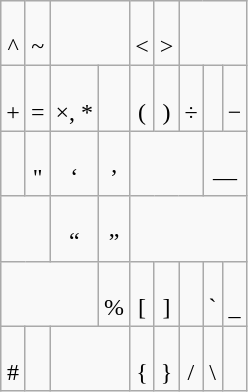<table class=wikitable>
<tr align=center>
<td> <br> ^</td>
<td> <br> ~</td>
<td colspan=2></td>
<td> <br> <</td>
<td> <br> ></td>
</tr>
<tr align=center>
<td> <br> +</td>
<td> <br> =</td>
<td> <br> ×, *</td>
<td></td>
<td> <br> (</td>
<td> <br> )</td>
<td> <br> ÷</td>
<td></td>
<td> <br> −</td>
</tr>
<tr align=center>
<td></td>
<td> <br> "</td>
<td> <br> ‘</td>
<td> <br> ’</td>
<td colspan=3></td>
<td colspan=2> <br> —</td>
</tr>
<tr align=center>
<td colspan=2></td>
<td> <br> “</td>
<td> <br> ”</td>
</tr>
<tr align=center>
<td colspan=3></td>
<td> <br> %</td>
<td> <br> [</td>
<td> <br> ]</td>
<td></td>
<td> <br> `</td>
<td> <br> _</td>
</tr>
<tr align=center>
<td> <br> #</td>
<td></td>
<td colspan=2></td>
<td> <br> {</td>
<td> <br> }</td>
<td> <br> /</td>
<td> <br> \</td>
</tr>
</table>
